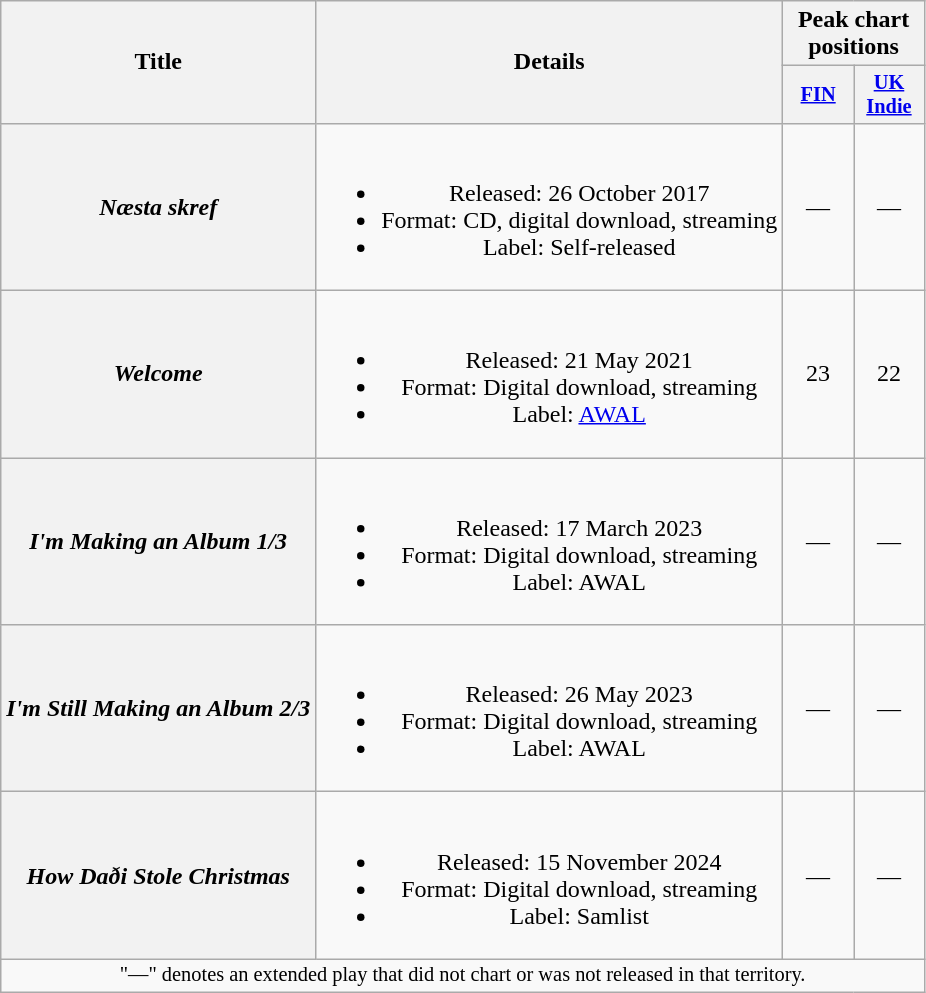<table class="wikitable plainrowheaders" style="text-align:center;">
<tr>
<th scope="col" rowspan="2">Title</th>
<th scope="col" rowspan="2">Details</th>
<th scope="col" colspan="2">Peak chart positions</th>
</tr>
<tr>
<th scope="col" style="width:3em;font-size:85%;"><a href='#'>FIN</a><br></th>
<th scope="col" style="width:3em;font-size:85%;"><a href='#'>UK<br>Indie</a><br></th>
</tr>
<tr>
<th scope="row"><em>Næsta skref</em></th>
<td><br><ul><li>Released: 26 October 2017</li><li>Format: CD, digital download, streaming</li><li>Label: Self-released</li></ul></td>
<td>—</td>
<td>—</td>
</tr>
<tr>
<th scope="row"><em>Welcome</em></th>
<td><br><ul><li>Released: 21 May 2021</li><li>Format: Digital download, streaming</li><li>Label: <a href='#'>AWAL</a></li></ul></td>
<td>23</td>
<td>22</td>
</tr>
<tr>
<th scope="row"><em>I'm Making an Album 1/3</em></th>
<td><br><ul><li>Released: 17 March 2023</li><li>Format: Digital download, streaming</li><li>Label: AWAL</li></ul></td>
<td>—</td>
<td>—</td>
</tr>
<tr>
<th scope="row"><em>I'm Still Making an Album 2/3</em></th>
<td><br><ul><li>Released: 26 May 2023</li><li>Format: Digital download, streaming</li><li>Label: AWAL</li></ul></td>
<td>—</td>
<td>—</td>
</tr>
<tr>
<th scope="row"><em>How Daði Stole Christmas</em></th>
<td><br><ul><li>Released: 15 November 2024</li><li>Format: Digital download, streaming</li><li>Label: Samlist</li></ul></td>
<td>—</td>
<td>—</td>
</tr>
<tr>
<td colspan="7" style="font-size:85%">"—" denotes an extended play that did not chart or was not released in that territory.</td>
</tr>
</table>
